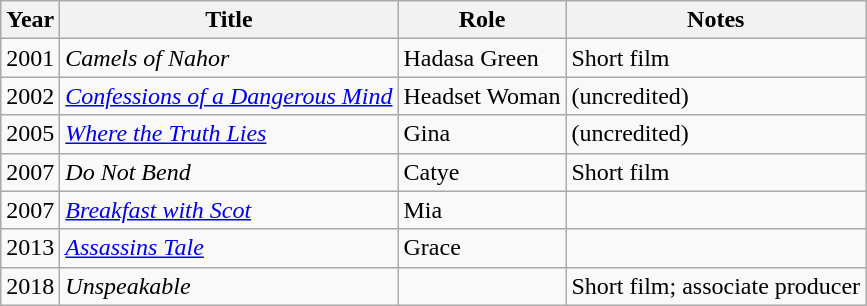<table class="wikitable sortable">
<tr>
<th>Year</th>
<th>Title</th>
<th>Role</th>
<th class="unsortable">Notes</th>
</tr>
<tr>
<td>2001</td>
<td><em>Camels of Nahor</em></td>
<td>Hadasa Green</td>
<td>Short film</td>
</tr>
<tr>
<td>2002</td>
<td><em><a href='#'>Confessions of a Dangerous Mind</a></em></td>
<td>Headset Woman</td>
<td>(uncredited)</td>
</tr>
<tr>
<td>2005</td>
<td><em><a href='#'>Where the Truth Lies</a></em></td>
<td>Gina</td>
<td>(uncredited)</td>
</tr>
<tr>
<td>2007</td>
<td><em>Do Not Bend</em></td>
<td>Catye</td>
<td>Short film</td>
</tr>
<tr>
<td>2007</td>
<td><em><a href='#'>Breakfast with Scot</a></em></td>
<td>Mia</td>
<td></td>
</tr>
<tr>
<td>2013</td>
<td><em><a href='#'>Assassins Tale</a></em></td>
<td>Grace</td>
<td></td>
</tr>
<tr>
<td>2018</td>
<td><em>Unspeakable</em></td>
<td></td>
<td>Short film; associate producer</td>
</tr>
</table>
